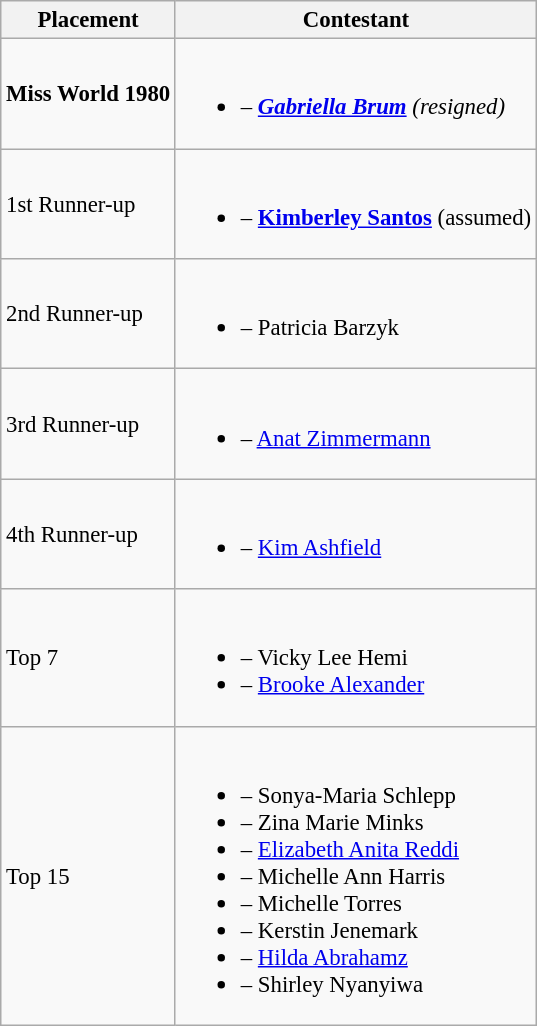<table class="wikitable sortable" style="font-size:95%;">
<tr>
<th>Placement</th>
<th>Contestant</th>
</tr>
<tr>
<td><strong>Miss World 1980</strong></td>
<td><br><ul><li><strong><em></em></strong> – <strong><em><a href='#'>Gabriella Brum</a></em></strong> <em>(resigned)</em></li></ul></td>
</tr>
<tr>
<td>1st Runner-up</td>
<td><br><ul><li><strong></strong> – <strong><a href='#'>Kimberley Santos</a></strong> (assumed)</li></ul></td>
</tr>
<tr>
<td>2nd Runner-up</td>
<td><br><ul><li> – Patricia Barzyk</li></ul></td>
</tr>
<tr>
<td>3rd Runner-up</td>
<td><br><ul><li> – <a href='#'>Anat Zimmermann</a></li></ul></td>
</tr>
<tr>
<td>4th Runner-up</td>
<td><br><ul><li> – <a href='#'>Kim Ashfield</a></li></ul></td>
</tr>
<tr>
<td>Top 7</td>
<td><br><ul><li> – Vicky Lee Hemi</li><li> – <a href='#'>Brooke Alexander</a></li></ul></td>
</tr>
<tr>
<td>Top 15</td>
<td><br><ul><li> – Sonya-Maria Schlepp</li><li> – Zina Marie Minks</li><li> – <a href='#'>Elizabeth Anita Reddi</a></li><li> – Michelle Ann Harris</li><li> – Michelle Torres</li><li> – Kerstin Jenemark</li><li> – <a href='#'>Hilda Abrahamz</a></li><li> – Shirley Nyanyiwa</li></ul></td>
</tr>
</table>
